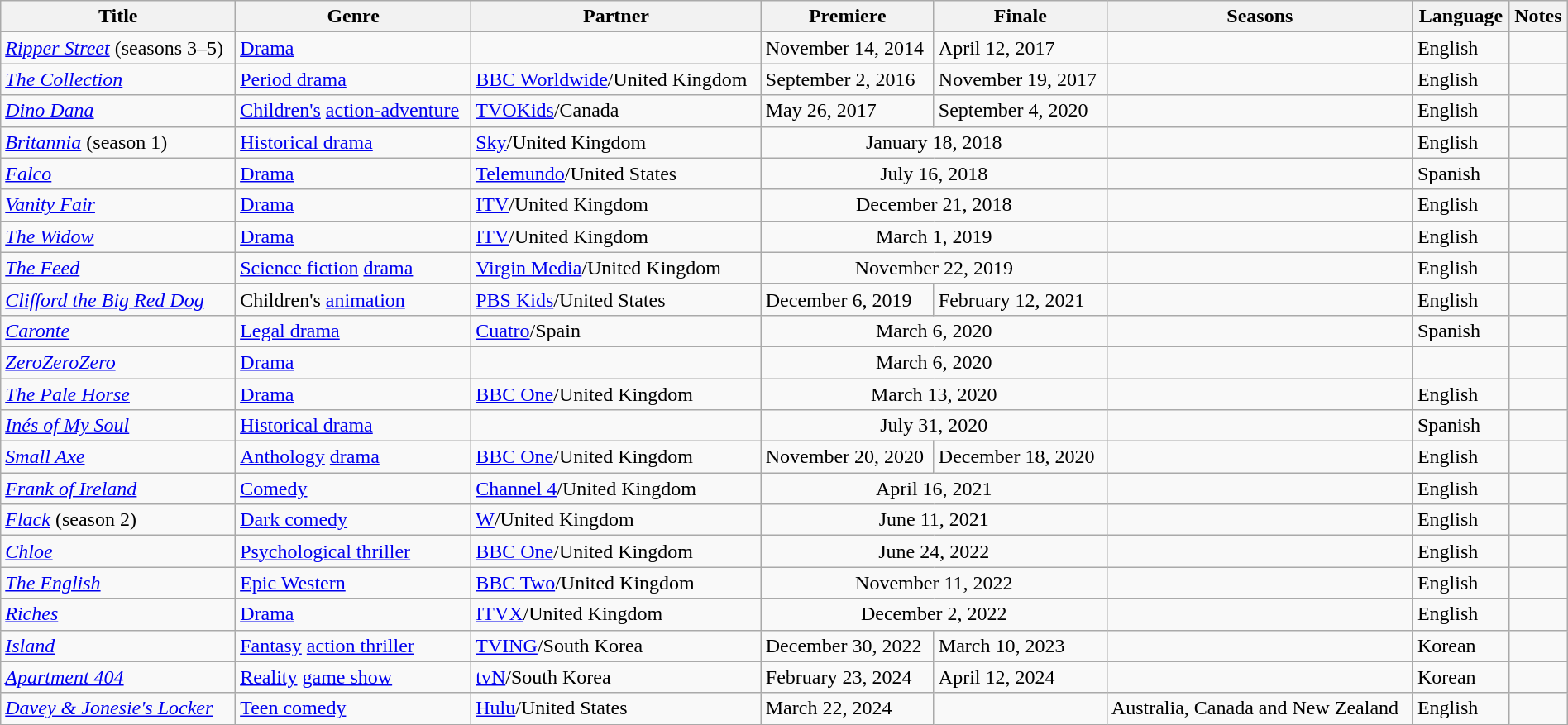<table class="wikitable sortable" style="width:100%;">
<tr>
<th>Title</th>
<th>Genre</th>
<th>Partner</th>
<th>Premiere</th>
<th>Finale</th>
<th>Seasons</th>
<th>Language</th>
<th>Notes</th>
</tr>
<tr>
<td><em><a href='#'>Ripper Street</a></em> (seasons 3–5)</td>
<td><a href='#'>Drama</a></td>
<td></td>
<td>November 14, 2014</td>
<td>April 12, 2017</td>
<td></td>
<td>English</td>
<td></td>
</tr>
<tr>
<td><em><a href='#'>The Collection</a></em></td>
<td><a href='#'>Period drama</a></td>
<td><a href='#'>BBC Worldwide</a>/United Kingdom</td>
<td>September 2, 2016</td>
<td>November 19, 2017</td>
<td></td>
<td>English</td>
<td></td>
</tr>
<tr>
<td><em><a href='#'>Dino Dana</a></em></td>
<td><a href='#'>Children's</a> <a href='#'>action-adventure</a></td>
<td><a href='#'>TVOKids</a>/Canada</td>
<td>May 26, 2017</td>
<td>September 4, 2020</td>
<td></td>
<td>English</td>
<td></td>
</tr>
<tr>
<td><em><a href='#'>Britannia</a></em> (season 1)</td>
<td><a href='#'>Historical drama</a></td>
<td><a href='#'>Sky</a>/United Kingdom</td>
<td colspan="2" style="text-align:center">January 18, 2018</td>
<td></td>
<td>English</td>
<td></td>
</tr>
<tr>
<td><em><a href='#'>Falco</a></em></td>
<td><a href='#'>Drama</a></td>
<td><a href='#'>Telemundo</a>/United States</td>
<td colspan="2" style="text-align:center">July 16, 2018</td>
<td></td>
<td>Spanish</td>
<td></td>
</tr>
<tr>
<td><em><a href='#'>Vanity Fair</a></em></td>
<td><a href='#'>Drama</a></td>
<td><a href='#'>ITV</a>/United Kingdom</td>
<td colspan="2" style="text-align:center">December 21, 2018</td>
<td></td>
<td>English</td>
<td></td>
</tr>
<tr>
<td><em><a href='#'>The Widow</a></em></td>
<td><a href='#'>Drama</a></td>
<td><a href='#'>ITV</a>/United Kingdom</td>
<td colspan="2" style="text-align:center">March 1, 2019</td>
<td></td>
<td>English</td>
<td></td>
</tr>
<tr>
<td><em><a href='#'>The Feed</a></em></td>
<td><a href='#'>Science fiction</a> <a href='#'>drama</a></td>
<td><a href='#'>Virgin Media</a>/United Kingdom</td>
<td colspan="2" style="text-align:center">November 22, 2019</td>
<td></td>
<td>English</td>
<td></td>
</tr>
<tr>
<td><em><a href='#'>Clifford the Big Red Dog</a></em></td>
<td>Children's <a href='#'>animation</a></td>
<td><a href='#'>PBS Kids</a>/United States</td>
<td>December 6, 2019</td>
<td>February 12, 2021</td>
<td></td>
<td>English</td>
<td></td>
</tr>
<tr>
<td><em><a href='#'>Caronte</a></em></td>
<td><a href='#'>Legal drama</a></td>
<td><a href='#'>Cuatro</a>/Spain</td>
<td colspan="2" style="text-align:center">March 6, 2020</td>
<td></td>
<td>Spanish</td>
<td></td>
</tr>
<tr>
<td><em><a href='#'>ZeroZeroZero</a></em></td>
<td><a href='#'>Drama</a></td>
<td></td>
<td colspan="2" style="text-align:center">March 6, 2020</td>
<td></td>
<td></td>
<td></td>
</tr>
<tr>
<td><em><a href='#'>The Pale Horse</a></em></td>
<td><a href='#'>Drama</a></td>
<td><a href='#'>BBC One</a>/United Kingdom</td>
<td colspan="2" style="text-align:center">March 13, 2020</td>
<td></td>
<td>English</td>
<td></td>
</tr>
<tr>
<td><em><a href='#'>Inés of My Soul</a></em></td>
<td><a href='#'>Historical drama</a></td>
<td></td>
<td colspan="2" style="text-align:center">July 31, 2020</td>
<td></td>
<td>Spanish</td>
<td></td>
</tr>
<tr>
<td><em><a href='#'>Small Axe</a></em></td>
<td><a href='#'>Anthology</a> <a href='#'>drama</a></td>
<td><a href='#'>BBC One</a>/United Kingdom</td>
<td>November 20, 2020</td>
<td>December 18, 2020</td>
<td></td>
<td>English</td>
<td></td>
</tr>
<tr>
<td><em><a href='#'>Frank of Ireland</a></em></td>
<td><a href='#'>Comedy</a></td>
<td><a href='#'>Channel 4</a>/United Kingdom</td>
<td colspan="2" style="text-align:center">April 16, 2021</td>
<td></td>
<td>English</td>
<td></td>
</tr>
<tr>
<td><em><a href='#'>Flack</a></em> (season 2)</td>
<td><a href='#'>Dark comedy</a></td>
<td><a href='#'>W</a>/United Kingdom</td>
<td colspan="2" style="text-align:center">June 11, 2021</td>
<td></td>
<td>English</td>
<td></td>
</tr>
<tr>
<td><em><a href='#'>Chloe</a></em></td>
<td><a href='#'>Psychological thriller</a></td>
<td><a href='#'>BBC One</a>/United Kingdom</td>
<td colspan="2" style="text-align:center">June 24, 2022</td>
<td></td>
<td>English</td>
<td></td>
</tr>
<tr>
<td><em><a href='#'>The English</a></em></td>
<td><a href='#'>Epic Western</a></td>
<td><a href='#'>BBC Two</a>/United Kingdom</td>
<td colspan="2" style="text-align:center">November 11, 2022</td>
<td></td>
<td>English</td>
<td></td>
</tr>
<tr>
<td><em><a href='#'>Riches</a></em></td>
<td><a href='#'>Drama</a></td>
<td><a href='#'>ITVX</a>/United Kingdom</td>
<td colspan="2" style="text-align:center">December 2, 2022</td>
<td></td>
<td>English</td>
<td></td>
</tr>
<tr>
<td><em><a href='#'>Island</a></em></td>
<td><a href='#'>Fantasy</a> <a href='#'>action thriller</a></td>
<td><a href='#'>TVING</a>/South Korea</td>
<td>December 30, 2022</td>
<td>March 10, 2023</td>
<td></td>
<td>Korean</td>
<td></td>
</tr>
<tr>
<td><em><a href='#'>Apartment 404</a></em></td>
<td><a href='#'>Reality</a> <a href='#'>game show</a></td>
<td><a href='#'>tvN</a>/South Korea</td>
<td>February 23, 2024</td>
<td>April 12, 2024</td>
<td></td>
<td>Korean</td>
<td></td>
</tr>
<tr>
<td><em><a href='#'>Davey & Jonesie's Locker</a></em></td>
<td><a href='#'>Teen comedy</a></td>
<td><a href='#'>Hulu</a>/United States</td>
<td>March 22, 2024</td>
<td></td>
<td>Australia, Canada and New Zealand</td>
<td>English</td>
<td></td>
</tr>
</table>
